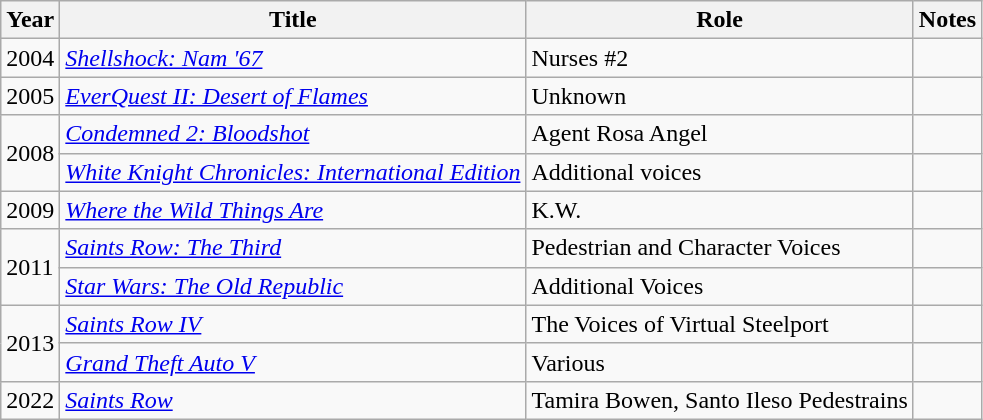<table class = "wikitable sortable">
<tr>
<th>Year</th>
<th>Title</th>
<th>Role</th>
<th class="unsortable">Notes</th>
</tr>
<tr>
<td>2004</td>
<td><em><a href='#'>Shellshock: Nam '67</a></em></td>
<td>Nurses #2</td>
<td></td>
</tr>
<tr>
<td>2005</td>
<td><em><a href='#'>EverQuest II: Desert of Flames</a></em></td>
<td>Unknown</td>
<td></td>
</tr>
<tr>
<td rowspan="2">2008</td>
<td><em><a href='#'>Condemned 2: Bloodshot</a></em></td>
<td>Agent Rosa Angel</td>
<td></td>
</tr>
<tr>
<td><em><a href='#'>White Knight Chronicles: International Edition</a></em></td>
<td>Additional voices</td>
<td></td>
</tr>
<tr>
<td>2009</td>
<td><em><a href='#'>Where the Wild Things Are</a></em></td>
<td>K.W.</td>
<td></td>
</tr>
<tr>
<td rowspan="2">2011</td>
<td><em><a href='#'>Saints Row: The Third</a></em></td>
<td>Pedestrian and Character Voices</td>
<td></td>
</tr>
<tr>
<td><em><a href='#'>Star Wars: The Old Republic</a></em></td>
<td>Additional Voices</td>
<td></td>
</tr>
<tr>
<td rowspan="2">2013</td>
<td><em><a href='#'>Saints Row IV</a></em></td>
<td>The Voices of Virtual Steelport</td>
<td></td>
</tr>
<tr>
<td><em><a href='#'>Grand Theft Auto V</a></em></td>
<td>Various</td>
<td></td>
</tr>
<tr>
<td>2022</td>
<td><em><a href='#'>Saints Row</a></em></td>
<td>Tamira Bowen, Santo Ileso Pedestrains</td>
<td></td>
</tr>
</table>
